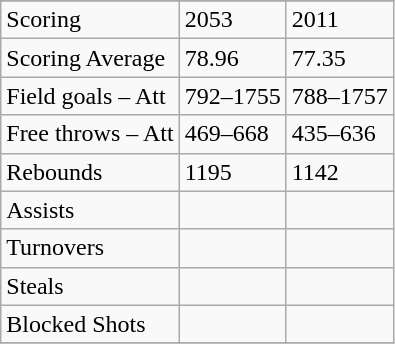<table class="wikitable">
<tr>
</tr>
<tr>
<td>Scoring</td>
<td>2053</td>
<td>2011</td>
</tr>
<tr>
<td>Scoring Average</td>
<td>78.96</td>
<td>77.35</td>
</tr>
<tr>
<td>Field goals – Att</td>
<td>792–1755</td>
<td>788–1757</td>
</tr>
<tr>
<td>Free throws – Att</td>
<td>469–668</td>
<td>435–636</td>
</tr>
<tr>
<td>Rebounds</td>
<td>1195</td>
<td>1142</td>
</tr>
<tr>
<td>Assists</td>
<td></td>
<td></td>
</tr>
<tr>
<td>Turnovers</td>
<td></td>
<td></td>
</tr>
<tr>
<td>Steals</td>
<td></td>
<td></td>
</tr>
<tr>
<td>Blocked Shots</td>
<td></td>
<td></td>
</tr>
<tr>
</tr>
</table>
